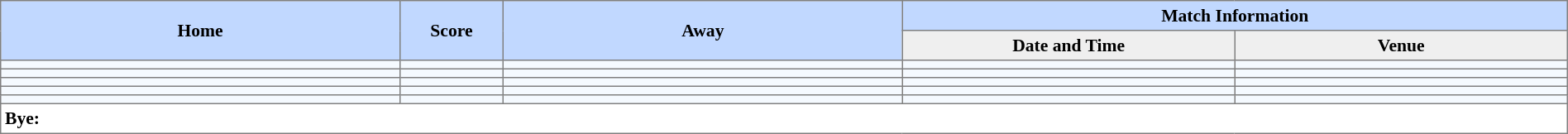<table border=1 style="border-collapse:collapse; font-size:90%; text-align:center;" cellpadding=3 cellspacing=0>
<tr bgcolor=#C1D8FF>
<th rowspan=2 width=12%>Home</th>
<th rowspan=2 width=3%>Score</th>
<th rowspan=2 width=12%>Away</th>
<th colspan=5>Match Information</th>
</tr>
<tr bgcolor=#EFEFEF>
<th width=10%>Date and Time</th>
<th width=10%>Venue</th>
</tr>
<tr bgcolor=#F5FAFF>
<td align="left"></td>
<td></td>
<td align="left"></td>
<td></td>
<td></td>
</tr>
<tr bgcolor=#F5FAFF>
<td align="left"></td>
<td></td>
<td align="left"></td>
<td></td>
<td></td>
</tr>
<tr bgcolor=#F5FAFF>
<td align="left"></td>
<td></td>
<td align="left"></td>
<td></td>
<td></td>
</tr>
<tr bgcolor=#F5FAFF>
<td align="left"></td>
<td></td>
<td align="left"></td>
<td></td>
<td></td>
</tr>
<tr bgcolor=#F5FAFF>
<td align="left"></td>
<td></td>
<td align="left"></td>
<td></td>
<td></td>
</tr>
<tr>
<td colspan="5" style="text-align:left;"><strong>Bye:</strong></td>
</tr>
</table>
